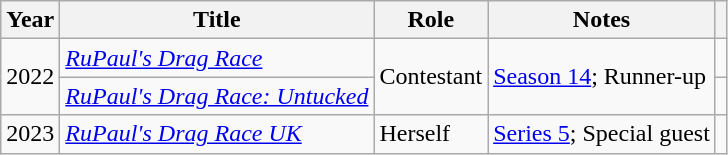<table class="wikitable">
<tr>
<th>Year</th>
<th>Title</th>
<th>Role</th>
<th>Notes</th>
<th style="text-align: center;" class="unsortable"></th>
</tr>
<tr>
<td rowspan="2">2022</td>
<td><em><a href='#'>RuPaul's Drag Race</a></em></td>
<td rowspan="2">Contestant</td>
<td rowspan="2"><a href='#'>Season 14</a>; Runner-up</td>
<td></td>
</tr>
<tr>
<td><em><a href='#'>RuPaul's Drag Race: Untucked</a></em></td>
<td></td>
</tr>
<tr>
<td>2023</td>
<td><em><a href='#'>RuPaul's Drag Race UK</a></em></td>
<td>Herself</td>
<td><a href='#'>Series 5</a>; Special guest</td>
<td></td>
</tr>
</table>
